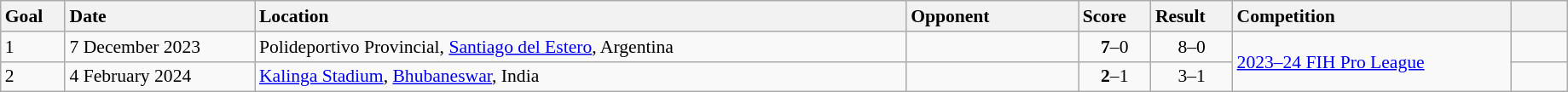<table class="wikitable sortable" style="font-size:90%" width=97%>
<tr>
<th style="width: 25px; text-align: left">Goal</th>
<th style="width: 100px; text-align: left">Date</th>
<th style="width: 360px; text-align: left">Location</th>
<th style="width: 90px; text-align: left">Opponent</th>
<th style="width: 30px; text-align: left">Score</th>
<th style="width: 30px; text-align: left">Result</th>
<th style="width: 150px; text-align: left">Competition</th>
<th style="width: 25px; text-align: left"></th>
</tr>
<tr>
<td>1</td>
<td>7 December 2023</td>
<td>Polideportivo Provincial, <a href='#'>Santiago del Estero</a>, Argentina</td>
<td></td>
<td align="center"><strong>7</strong>–0</td>
<td align="center">8–0</td>
<td rowspan=2><a href='#'>2023–24 FIH Pro League</a></td>
<td></td>
</tr>
<tr>
<td>2</td>
<td>4 February 2024</td>
<td><a href='#'>Kalinga Stadium</a>, <a href='#'>Bhubaneswar</a>, India</td>
<td></td>
<td align="center"><strong>2</strong>–1</td>
<td align="center">3–1</td>
<td></td>
</tr>
</table>
